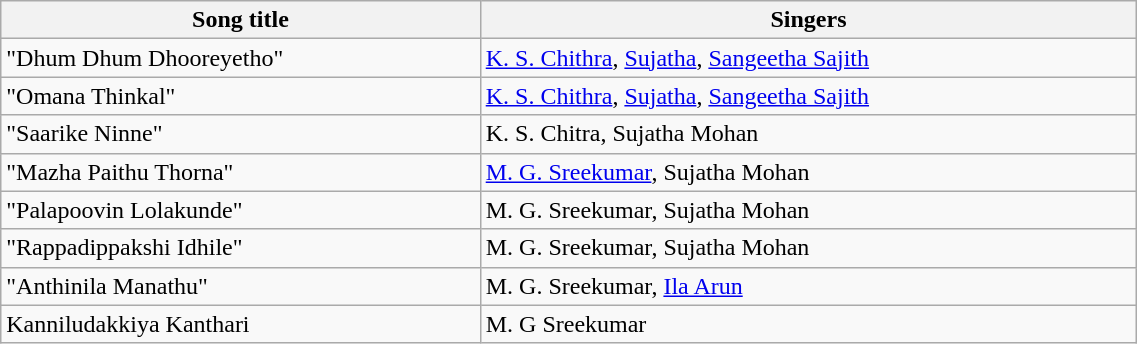<table class="wikitable" width="60%">
<tr>
<th>Song title</th>
<th>Singers</th>
</tr>
<tr>
<td>"Dhum Dhum Dhooreyetho"</td>
<td><a href='#'>K. S. Chithra</a>, <a href='#'>Sujatha</a>,  <a href='#'>Sangeetha Sajith</a></td>
</tr>
<tr>
<td>"Omana Thinkal"</td>
<td><a href='#'>K. S. Chithra</a>, <a href='#'>Sujatha</a>,  <a href='#'>Sangeetha Sajith</a></td>
</tr>
<tr>
<td>"Saarike Ninne"</td>
<td>K. S. Chitra, Sujatha Mohan</td>
</tr>
<tr>
<td>"Mazha Paithu Thorna"</td>
<td><a href='#'>M. G. Sreekumar</a>, Sujatha Mohan</td>
</tr>
<tr>
<td>"Palapoovin Lolakunde"</td>
<td>M. G. Sreekumar, Sujatha Mohan</td>
</tr>
<tr>
<td>"Rappadippakshi Idhile"</td>
<td>M. G. Sreekumar, Sujatha Mohan</td>
</tr>
<tr>
<td>"Anthinila Manathu"</td>
<td>M. G. Sreekumar, <a href='#'>Ila Arun</a></td>
</tr>
<tr>
<td>Kanniludakkiya Kanthari</td>
<td>M. G Sreekumar</td>
</tr>
</table>
